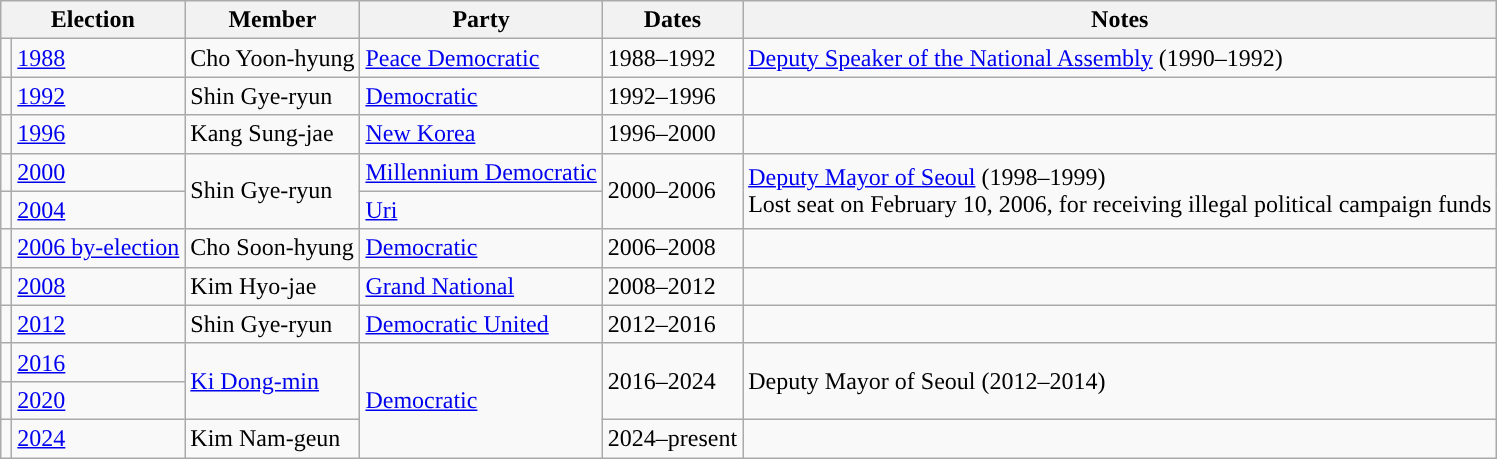<table class="wikitable">
<tr>
<th colspan="2">Election</th>
<th>Member</th>
<th>Party</th>
<th>Dates</th>
<th>Notes</th>
</tr>
<tr>
<td></td>
<td><a href='#'>1988</a></td>
<td>Cho Yoon-hyung</td>
<td><a href='#'>Peace Democratic</a></td>
<td>1988–1992</td>
<td><a href='#'>Deputy Speaker of the National Assembly</a> (1990–1992)</td>
</tr>
<tr>
<td></td>
<td><a href='#'>1992</a></td>
<td>Shin Gye-ryun</td>
<td><a href='#'>Democratic</a></td>
<td>1992–1996</td>
<td></td>
</tr>
<tr>
<td></td>
<td><a href='#'>1996</a></td>
<td>Kang Sung-jae</td>
<td><a href='#'>New Korea</a></td>
<td>1996–2000</td>
<td></td>
</tr>
<tr>
<td></td>
<td><a href='#'>2000</a></td>
<td rowspan="2">Shin Gye-ryun</td>
<td><a href='#'>Millennium Democratic</a></td>
<td rowspan="2">2000–2006</td>
<td rowspan="2"><a href='#'>Deputy Mayor of Seoul</a> (1998–1999)<br>Lost seat on February 10, 2006, for receiving illegal political campaign funds</td>
</tr>
<tr>
<td></td>
<td><a href='#'>2004</a></td>
<td><a href='#'>Uri</a></td>
</tr>
<tr>
<td></td>
<td><a href='#'>2006 by-election</a></td>
<td>Cho Soon-hyung</td>
<td><a href='#'>Democratic</a></td>
<td>2006–2008</td>
<td></td>
</tr>
<tr>
<td></td>
<td><a href='#'>2008</a></td>
<td>Kim Hyo-jae</td>
<td><a href='#'>Grand National</a></td>
<td>2008–2012</td>
<td></td>
</tr>
<tr>
<td></td>
<td><a href='#'>2012</a></td>
<td>Shin Gye-ryun</td>
<td><a href='#'>Democratic United</a></td>
<td>2012–2016</td>
<td></td>
</tr>
<tr>
<td></td>
<td><a href='#'>2016</a></td>
<td rowspan="2"><a href='#'>Ki Dong-min</a></td>
<td rowspan="3"><a href='#'>Democratic</a></td>
<td rowspan="2">2016–2024</td>
<td rowspan="2">Deputy Mayor of Seoul (2012–2014)</td>
</tr>
<tr>
<td></td>
<td><a href='#'>2020</a></td>
</tr>
<tr>
<td></td>
<td><a href='#'>2024</a></td>
<td>Kim Nam-geun</td>
<td>2024–present</td>
<td></td>
</tr>
</table>
